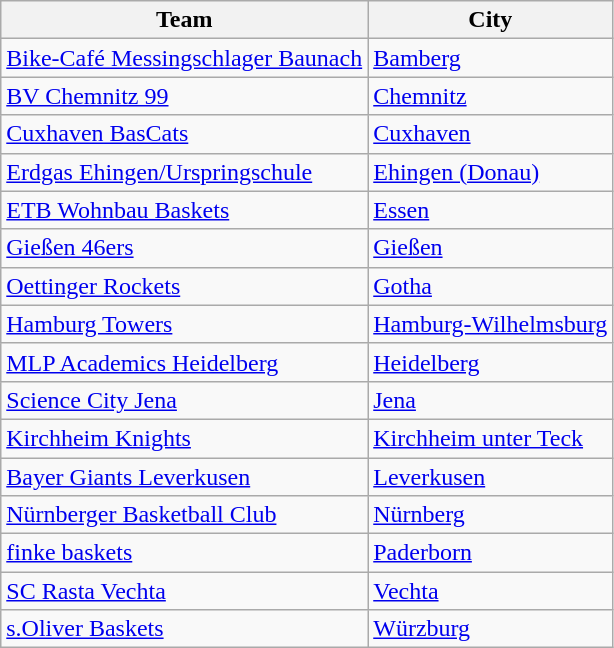<table class="wikitable sortable" style="margin:1em 2em 1em 1em;">
<tr>
<th>Team</th>
<th>City</th>
</tr>
<tr>
<td><a href='#'>Bike-Café Messingschlager Baunach</a></td>
<td><a href='#'>Bamberg</a></td>
</tr>
<tr>
<td><a href='#'>BV Chemnitz 99</a></td>
<td><a href='#'>Chemnitz</a></td>
</tr>
<tr>
<td><a href='#'>Cuxhaven BasCats</a></td>
<td><a href='#'>Cuxhaven</a></td>
</tr>
<tr>
<td><a href='#'>Erdgas Ehingen/Urspringschule</a></td>
<td><a href='#'>Ehingen (Donau)</a></td>
</tr>
<tr>
<td><a href='#'>ETB Wohnbau Baskets</a></td>
<td><a href='#'>Essen</a></td>
</tr>
<tr>
<td><a href='#'>Gießen 46ers</a></td>
<td><a href='#'>Gießen</a></td>
</tr>
<tr>
<td><a href='#'>Oettinger Rockets</a></td>
<td><a href='#'>Gotha</a></td>
</tr>
<tr>
<td><a href='#'>Hamburg Towers</a></td>
<td><a href='#'>Hamburg-Wilhelmsburg</a></td>
</tr>
<tr>
<td><a href='#'>MLP Academics Heidelberg</a></td>
<td><a href='#'>Heidelberg</a></td>
</tr>
<tr>
<td><a href='#'>Science City Jena</a></td>
<td><a href='#'>Jena</a></td>
</tr>
<tr>
<td><a href='#'>Kirchheim Knights</a></td>
<td><a href='#'>Kirchheim unter Teck</a></td>
</tr>
<tr>
<td><a href='#'>Bayer Giants Leverkusen</a></td>
<td><a href='#'>Leverkusen</a></td>
</tr>
<tr>
<td><a href='#'>Nürnberger Basketball Club</a></td>
<td><a href='#'>Nürnberg</a></td>
</tr>
<tr>
<td><a href='#'>finke baskets</a></td>
<td><a href='#'>Paderborn</a></td>
</tr>
<tr>
<td><a href='#'>SC Rasta Vechta</a></td>
<td><a href='#'>Vechta</a></td>
</tr>
<tr>
<td><a href='#'>s.Oliver Baskets</a></td>
<td><a href='#'>Würzburg</a></td>
</tr>
</table>
